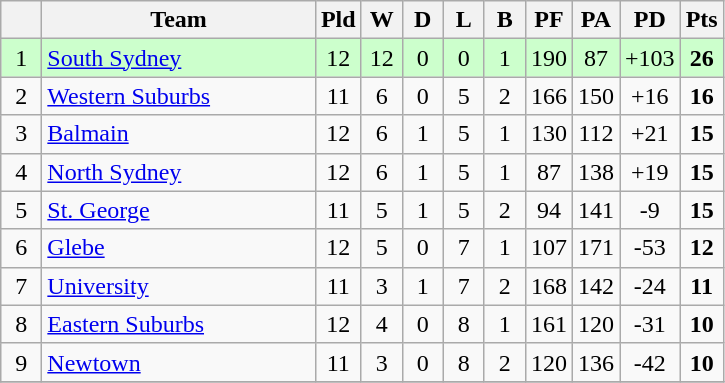<table class="wikitable" style="text-align:center;">
<tr>
<th width=20 abbr="Position"></th>
<th width=175>Team</th>
<th width=20 abbr="Played">Pld</th>
<th width=20 abbr="Won">W</th>
<th width=20 abbr="Drawn">D</th>
<th width=20 abbr="Lost">L</th>
<th width=20 abbr="Bye">B</th>
<th width=20 abbr="Points for">PF</th>
<th width=20 abbr="Points against">PA</th>
<th width=20 abbr="Points difference">PD</th>
<th width=20 abbr="Points">Pts</th>
</tr>
<tr style="background: #ccffcc;">
<td>1</td>
<td style="text-align:left;"> <a href='#'>South Sydney</a></td>
<td>12</td>
<td>12</td>
<td>0</td>
<td>0</td>
<td>1</td>
<td>190</td>
<td>87</td>
<td>+103</td>
<td><strong>26</strong></td>
</tr>
<tr>
<td>2</td>
<td style="text-align:left;"> <a href='#'>Western Suburbs</a></td>
<td>11</td>
<td>6</td>
<td>0</td>
<td>5</td>
<td>2</td>
<td>166</td>
<td>150</td>
<td>+16</td>
<td><strong>16</strong></td>
</tr>
<tr>
<td>3</td>
<td style="text-align:left;"> <a href='#'>Balmain</a></td>
<td>12</td>
<td>6</td>
<td>1</td>
<td>5</td>
<td>1</td>
<td>130</td>
<td>112</td>
<td>+21</td>
<td><strong>15</strong></td>
</tr>
<tr>
<td>4</td>
<td style="text-align:left;"> <a href='#'>North Sydney</a></td>
<td>12</td>
<td>6</td>
<td>1</td>
<td>5</td>
<td>1</td>
<td>87</td>
<td>138</td>
<td>+19</td>
<td><strong>15</strong></td>
</tr>
<tr>
<td>5</td>
<td style="text-align:left;"> <a href='#'>St. George</a></td>
<td>11</td>
<td>5</td>
<td>1</td>
<td>5</td>
<td>2</td>
<td>94</td>
<td>141</td>
<td>-9</td>
<td><strong>15</strong></td>
</tr>
<tr>
<td>6</td>
<td style="text-align:left;"> <a href='#'>Glebe</a></td>
<td>12</td>
<td>5</td>
<td>0</td>
<td>7</td>
<td>1</td>
<td>107</td>
<td>171</td>
<td>-53</td>
<td><strong>12</strong></td>
</tr>
<tr>
<td>7</td>
<td style="text-align:left;"> <a href='#'>University</a></td>
<td>11</td>
<td>3</td>
<td>1</td>
<td>7</td>
<td>2</td>
<td>168</td>
<td>142</td>
<td>-24</td>
<td><strong>11</strong></td>
</tr>
<tr>
<td>8</td>
<td style="text-align:left;"> <a href='#'>Eastern Suburbs</a></td>
<td>12</td>
<td>4</td>
<td>0</td>
<td>8</td>
<td>1</td>
<td>161</td>
<td>120</td>
<td>-31</td>
<td><strong>10</strong></td>
</tr>
<tr>
<td>9</td>
<td style="text-align:left;"> <a href='#'>Newtown</a></td>
<td>11</td>
<td>3</td>
<td>0</td>
<td>8</td>
<td>2</td>
<td>120</td>
<td>136</td>
<td>-42</td>
<td><strong>10</strong></td>
</tr>
<tr>
</tr>
</table>
